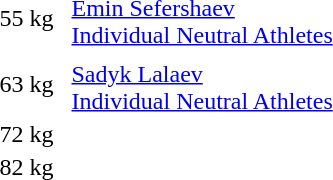<table>
<tr>
<td rowspan=2>55 kg<br></td>
<td rowspan=2></td>
<td rowspan=2></td>
<td></td>
</tr>
<tr>
<td><a href='#'>Emin Sefershaev</a><br> <a href='#'>Individual Neutral Athletes</a></td>
</tr>
<tr>
<td rowspan=2>63 kg<br></td>
<td rowspan=2></td>
<td rowspan=2></td>
<td></td>
</tr>
<tr>
<td><a href='#'>Sadyk Lalaev</a><br> <a href='#'>Individual Neutral Athletes</a></td>
</tr>
<tr>
<td rowspan=2>72 kg<br></td>
<td rowspan=2></td>
<td rowspan=2></td>
<td></td>
</tr>
<tr>
<td></td>
</tr>
<tr>
<td rowspan=2>82 kg<br></td>
<td rowspan=2></td>
<td rowspan=2></td>
<td></td>
</tr>
<tr>
<td></td>
</tr>
</table>
